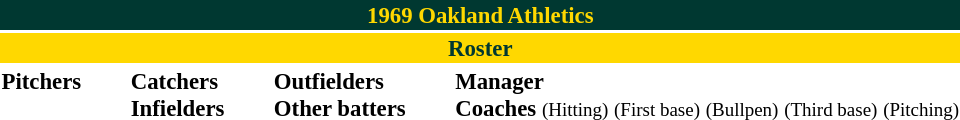<table class="toccolours" style="font-size: 95%;">
<tr>
<th colspan="10" style="background-color: #003831; color: #FFD800; text-align: center;">1969 Oakland Athletics</th>
</tr>
<tr>
<td colspan="10" style="background-color: #FFD800; color: #003831; text-align: center;"><strong>Roster</strong></td>
</tr>
<tr>
<td valign="top"><strong>Pitchers</strong><br>













</td>
<td width="25px"></td>
<td valign="top"><strong>Catchers</strong><br>




<strong>Infielders</strong>








</td>
<td width="25px"></td>
<td valign="top"><strong>Outfielders</strong><br>








<strong>Other batters</strong>

</td>
<td width="25px"></td>
<td valign="top"><strong>Manager</strong><br>

<strong>Coaches</strong>
 <small>(Hitting)</small>
 <small>(First base)</small>
 <small>(Bullpen)</small>
 <small>(Third base)</small>
 <small>(Pitching)</small></td>
</tr>
</table>
